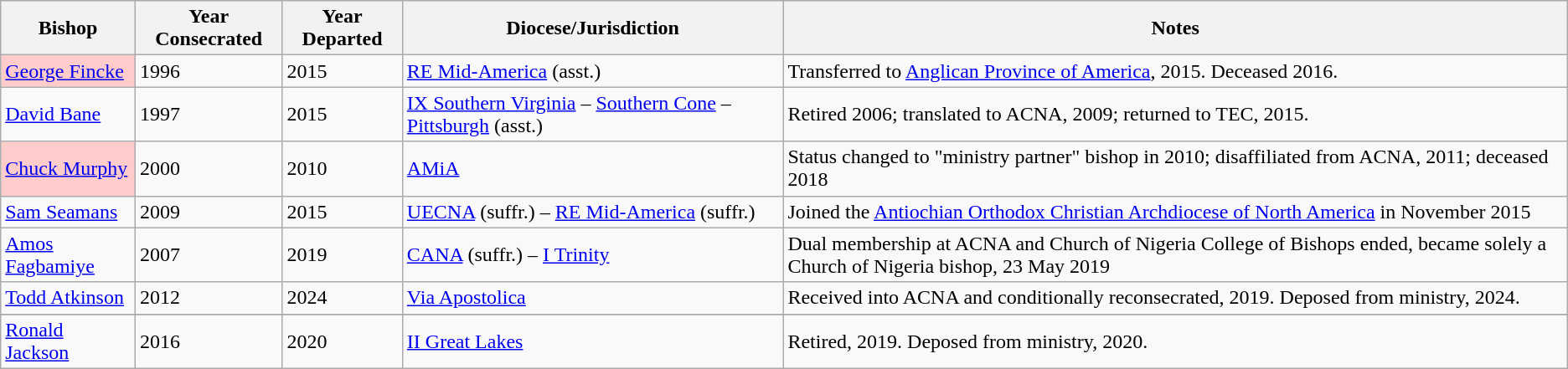<table class="wikitable">
<tr>
<th>Bishop</th>
<th>Year Consecrated</th>
<th>Year Departed</th>
<th>Diocese/Jurisdiction</th>
<th>Notes</th>
</tr>
<tr>
<td style="background:#fcc;"><a href='#'>George Fincke</a></td>
<td>1996</td>
<td>2015</td>
<td><a href='#'>RE Mid-America</a> (asst.)</td>
<td>Transferred to <a href='#'>Anglican Province of America</a>, 2015. Deceased 2016.</td>
</tr>
<tr>
<td><a href='#'>David Bane</a></td>
<td>1997</td>
<td>2015</td>
<td><a href='#'>IX Southern Virginia</a> – <a href='#'>Southern Cone</a> – <a href='#'>Pittsburgh</a> (asst.)</td>
<td>Retired 2006; translated to ACNA, 2009; returned to TEC, 2015.</td>
</tr>
<tr>
<td style="background:#fcc;"><a href='#'>Chuck Murphy</a></td>
<td>2000</td>
<td>2010</td>
<td><a href='#'>AMiA</a></td>
<td>Status changed to "ministry partner" bishop in 2010; disaffiliated from ACNA, 2011; deceased 2018</td>
</tr>
<tr>
<td><a href='#'>Sam Seamans</a></td>
<td>2009</td>
<td>2015</td>
<td><a href='#'>UECNA</a> (suffr.) – <a href='#'>RE Mid-America</a> (suffr.)</td>
<td>Joined the <a href='#'>Antiochian Orthodox Christian Archdiocese of North America</a> in November 2015</td>
</tr>
<tr>
<td><a href='#'>Amos Fagbamiye</a></td>
<td>2007</td>
<td>2019</td>
<td><a href='#'>CANA</a> (suffr.) – <a href='#'>I Trinity</a></td>
<td>Dual membership at ACNA and Church of Nigeria College of Bishops ended, became solely a Church of Nigeria bishop, 23 May 2019</td>
</tr>
<tr>
<td><a href='#'>Todd Atkinson</a></td>
<td>2012</td>
<td>2024</td>
<td><a href='#'>Via Apostolica</a></td>
<td>Received into ACNA and conditionally reconsecrated, 2019. Deposed from ministry, 2024.</td>
</tr>
<tr>
</tr>
<tr>
<td><a href='#'>Ronald Jackson</a></td>
<td>2016</td>
<td>2020</td>
<td><a href='#'>II Great Lakes</a></td>
<td>Retired, 2019. Deposed from ministry, 2020.</td>
</tr>
</table>
